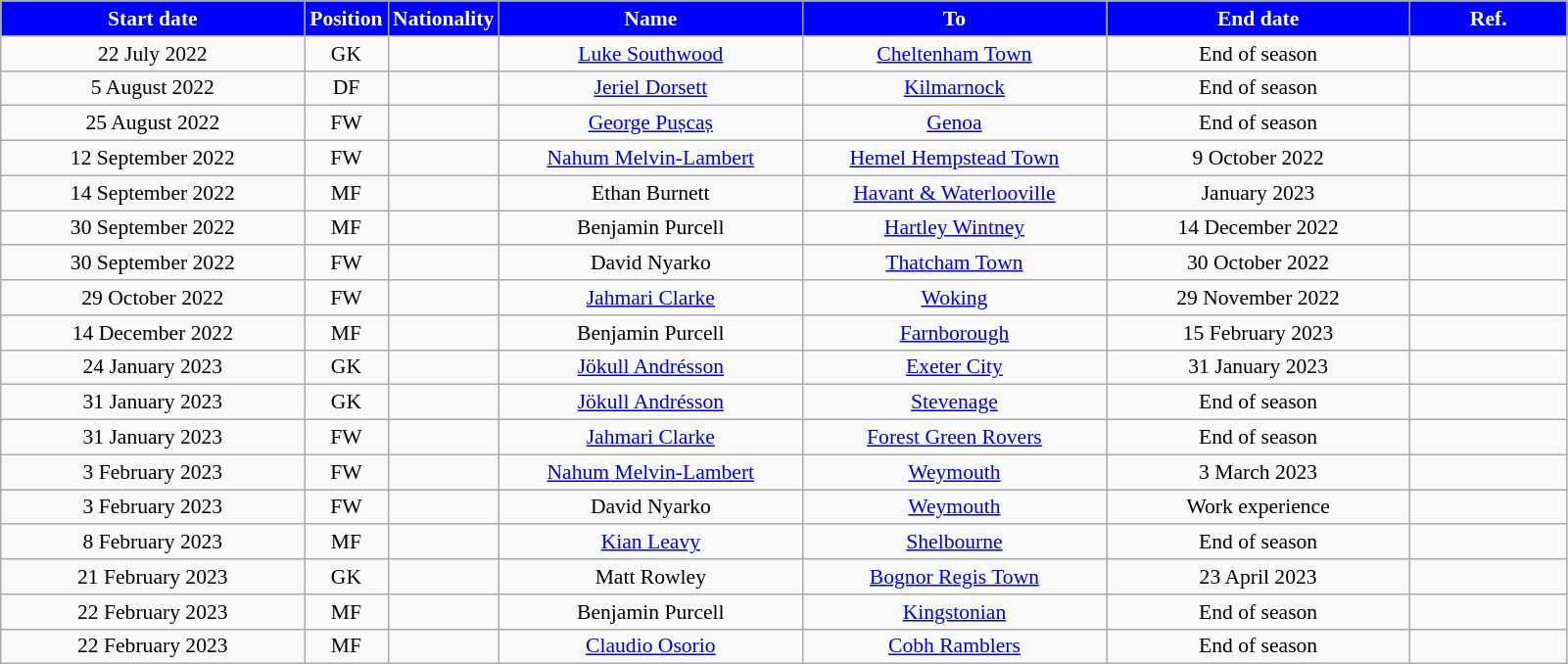<table class="wikitable"  style="text-align:center; font-size:90%; ">
<tr>
<th style="background:#00f; color:white; width:200px;">Start date</th>
<th style="background:#00f; color:white; width:50px;">Position</th>
<th style="background:#00f; color:white; width:50px;">Nationality</th>
<th style="background:#00f; color:white; width:200px;">Name</th>
<th style="background:#00f; color:white; width:200px;">To</th>
<th style="background:#00f; color:white; width:200px;">End date</th>
<th style="background:#00f; color:white; width:100px;">Ref.</th>
</tr>
<tr>
<td>22 July 2022</td>
<td>GK</td>
<td></td>
<td><a href='#'>Luke Southwood</a></td>
<td><a href='#'>Cheltenham Town</a></td>
<td>End of season</td>
<td></td>
</tr>
<tr>
<td>5 August 2022</td>
<td>DF</td>
<td></td>
<td><a href='#'>Jeriel Dorsett</a></td>
<td><a href='#'>Kilmarnock</a></td>
<td>End of season</td>
<td></td>
</tr>
<tr>
<td>25 August 2022</td>
<td>FW</td>
<td></td>
<td><a href='#'>George Pușcaș</a></td>
<td><a href='#'>Genoa</a></td>
<td>End of season</td>
<td></td>
</tr>
<tr>
<td>12 September 2022</td>
<td>FW</td>
<td></td>
<td><a href='#'>Nahum Melvin-Lambert</a></td>
<td><a href='#'>Hemel Hempstead Town</a></td>
<td>9 October 2022</td>
<td></td>
</tr>
<tr>
<td>14 September 2022</td>
<td>MF</td>
<td></td>
<td>Ethan Burnett</td>
<td><a href='#'>Havant & Waterlooville</a></td>
<td>January 2023</td>
<td></td>
</tr>
<tr>
<td>30 September 2022</td>
<td>MF</td>
<td></td>
<td>Benjamin Purcell</td>
<td><a href='#'>Hartley Wintney</a></td>
<td>14 December 2022</td>
<td></td>
</tr>
<tr>
<td>30 September 2022</td>
<td>FW</td>
<td></td>
<td>David Nyarko</td>
<td><a href='#'>Thatcham Town</a></td>
<td>30 October 2022</td>
<td></td>
</tr>
<tr>
<td>29 October 2022</td>
<td>FW</td>
<td></td>
<td><a href='#'>Jahmari Clarke</a></td>
<td><a href='#'>Woking</a></td>
<td>29 November 2022</td>
<td></td>
</tr>
<tr>
<td>14 December 2022</td>
<td>MF</td>
<td></td>
<td>Benjamin Purcell</td>
<td><a href='#'>Farnborough</a></td>
<td>15 February 2023</td>
<td></td>
</tr>
<tr>
<td>24 January 2023</td>
<td>GK</td>
<td></td>
<td><a href='#'>Jökull Andrésson</a></td>
<td><a href='#'>Exeter City</a></td>
<td>31 January 2023</td>
<td></td>
</tr>
<tr>
<td>31 January 2023</td>
<td>GK</td>
<td></td>
<td><a href='#'>Jökull Andrésson</a></td>
<td><a href='#'>Stevenage</a></td>
<td>End of season</td>
<td></td>
</tr>
<tr>
<td>31 January 2023</td>
<td>FW</td>
<td></td>
<td><a href='#'>Jahmari Clarke</a></td>
<td><a href='#'>Forest Green Rovers</a></td>
<td>End of season</td>
<td></td>
</tr>
<tr>
<td>3 February 2023</td>
<td>FW</td>
<td></td>
<td><a href='#'>Nahum Melvin-Lambert</a></td>
<td><a href='#'>Weymouth</a></td>
<td>3 March 2023</td>
<td></td>
</tr>
<tr>
<td>3 February 2023</td>
<td>FW</td>
<td></td>
<td>David Nyarko</td>
<td><a href='#'>Weymouth</a></td>
<td>Work experience</td>
<td></td>
</tr>
<tr>
<td>8 February 2023</td>
<td>MF</td>
<td></td>
<td><a href='#'>Kian Leavy</a></td>
<td><a href='#'>Shelbourne</a></td>
<td>End of season</td>
<td></td>
</tr>
<tr>
<td>21 February 2023</td>
<td>GK</td>
<td></td>
<td>Matt Rowley</td>
<td><a href='#'>Bognor Regis Town</a></td>
<td>23 April 2023</td>
<td></td>
</tr>
<tr>
<td>22 February 2023</td>
<td>MF</td>
<td></td>
<td>Benjamin Purcell</td>
<td><a href='#'>Kingstonian</a></td>
<td>End of season</td>
<td></td>
</tr>
<tr>
<td>22 February 2023</td>
<td>MF</td>
<td></td>
<td><a href='#'>Claudio Osorio</a></td>
<td><a href='#'>Cobh Ramblers</a></td>
<td>End of season</td>
<td></td>
</tr>
</table>
